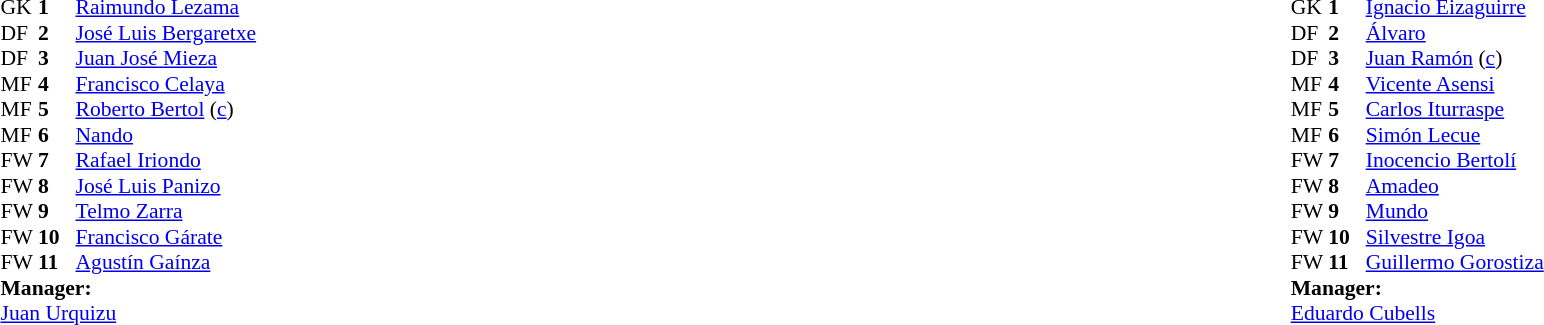<table width="100%">
<tr>
<td valign="top" width="50%"><br><table style="font-size: 90%" cellspacing="0" cellpadding="0">
<tr>
<td colspan="4"></td>
</tr>
<tr>
<th width="25"></th>
<th width="25"></th>
</tr>
<tr>
<td>GK</td>
<td><strong>1</strong></td>
<td> <a href='#'>Raimundo Lezama</a></td>
</tr>
<tr>
<td>DF</td>
<td><strong>2</strong></td>
<td> <a href='#'>José Luis Bergaretxe</a></td>
</tr>
<tr>
<td>DF</td>
<td><strong>3</strong></td>
<td> <a href='#'>Juan José Mieza</a></td>
</tr>
<tr>
<td>MF</td>
<td><strong>4</strong></td>
<td> <a href='#'>Francisco Celaya</a></td>
</tr>
<tr>
<td>MF</td>
<td><strong>5</strong></td>
<td> <a href='#'>Roberto Bertol</a> (<a href='#'>c</a>)</td>
</tr>
<tr>
<td>MF</td>
<td><strong>6</strong></td>
<td> <a href='#'>Nando</a></td>
</tr>
<tr>
<td>FW</td>
<td><strong>7</strong></td>
<td> <a href='#'>Rafael Iriondo</a></td>
</tr>
<tr>
<td>FW</td>
<td><strong>8</strong></td>
<td> <a href='#'>José Luis Panizo</a></td>
</tr>
<tr>
<td>FW</td>
<td><strong>9</strong></td>
<td> <a href='#'>Telmo Zarra</a></td>
<td></td>
</tr>
<tr>
<td>FW</td>
<td><strong>10</strong></td>
<td> <a href='#'>Francisco Gárate</a></td>
</tr>
<tr>
<td>FW</td>
<td><strong>11</strong></td>
<td> <a href='#'>Agustín Gaínza</a></td>
</tr>
<tr>
<td colspan=4><strong>Manager:</strong></td>
</tr>
<tr>
<td colspan="4"> <a href='#'>Juan Urquizu</a></td>
</tr>
</table>
</td>
<td valign="top" width="50%"><br><table style="font-size: 90%" cellspacing="0" cellpadding="0" align=center>
<tr>
<td colspan="4"></td>
</tr>
<tr>
<th width="25"></th>
<th width="25"></th>
</tr>
<tr>
<td>GK</td>
<td><strong>1</strong></td>
<td> <a href='#'>Ignacio Eizaguirre</a></td>
</tr>
<tr>
<td>DF</td>
<td><strong>2</strong></td>
<td> <a href='#'>Álvaro</a></td>
<td></td>
</tr>
<tr>
<td>DF</td>
<td><strong>3</strong></td>
<td> <a href='#'>Juan Ramón</a> (<a href='#'>c</a>)</td>
</tr>
<tr>
<td>MF</td>
<td><strong>4</strong></td>
<td>  <a href='#'>Vicente Asensi</a></td>
</tr>
<tr>
<td>MF</td>
<td><strong>5</strong></td>
<td> <a href='#'>Carlos Iturraspe</a></td>
</tr>
<tr>
<td>MF</td>
<td><strong>6</strong></td>
<td> <a href='#'>Simón Lecue</a></td>
</tr>
<tr>
<td>FW</td>
<td><strong>7</strong></td>
<td> <a href='#'>Inocencio Bertolí</a></td>
</tr>
<tr>
<td>FW</td>
<td><strong>8</strong></td>
<td> <a href='#'>Amadeo</a></td>
</tr>
<tr>
<td>FW</td>
<td><strong>9</strong></td>
<td> <a href='#'>Mundo</a></td>
</tr>
<tr>
<td>FW</td>
<td><strong>10</strong></td>
<td> <a href='#'>Silvestre Igoa</a></td>
</tr>
<tr>
<td>FW</td>
<td><strong>11</strong></td>
<td> <a href='#'>Guillermo Gorostiza</a></td>
</tr>
<tr>
<td colspan=4><strong>Manager:</strong></td>
</tr>
<tr>
<td colspan="4"> <a href='#'>Eduardo Cubells</a></td>
</tr>
<tr>
</tr>
</table>
</td>
</tr>
</table>
